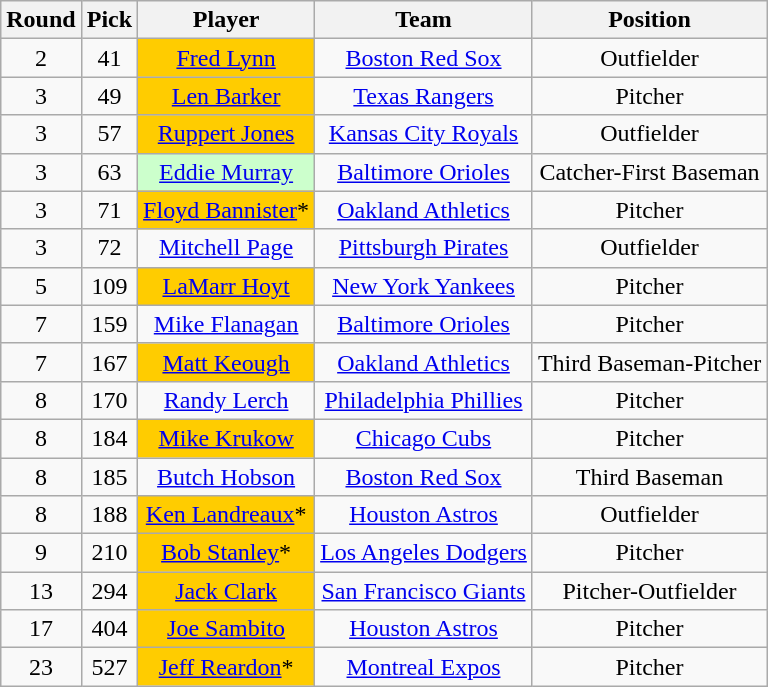<table class="wikitable sortable" style="text-align:center;" border="1">
<tr>
<th>Round</th>
<th>Pick</th>
<th>Player</th>
<th>Team</th>
<th>Position</th>
</tr>
<tr>
<td>2</td>
<td>41</td>
<td bgcolor="#FFCC00"><a href='#'>Fred Lynn</a></td>
<td><a href='#'>Boston Red Sox</a></td>
<td>Outfielder</td>
</tr>
<tr>
<td>3</td>
<td>49</td>
<td bgcolor="#FFCC00"><a href='#'>Len Barker</a></td>
<td><a href='#'>Texas Rangers</a></td>
<td>Pitcher</td>
</tr>
<tr>
<td>3</td>
<td>57</td>
<td bgcolor="#FFCC00"><a href='#'>Ruppert Jones</a></td>
<td><a href='#'>Kansas City Royals</a></td>
<td>Outfielder</td>
</tr>
<tr>
<td>3</td>
<td>63</td>
<td bgcolor="#CCFFCC"><a href='#'>Eddie Murray</a></td>
<td><a href='#'>Baltimore Orioles</a></td>
<td>Catcher-First Baseman</td>
</tr>
<tr>
<td>3</td>
<td>71</td>
<td bgcolor="#FFCC00"><a href='#'>Floyd Bannister</a>*</td>
<td><a href='#'>Oakland Athletics</a></td>
<td>Pitcher</td>
</tr>
<tr>
<td>3</td>
<td>72</td>
<td><a href='#'>Mitchell Page</a></td>
<td><a href='#'>Pittsburgh Pirates</a></td>
<td>Outfielder</td>
</tr>
<tr>
<td>5</td>
<td>109</td>
<td bgcolor="#FFCC00"><a href='#'>LaMarr Hoyt</a></td>
<td><a href='#'>New York Yankees</a></td>
<td>Pitcher</td>
</tr>
<tr>
<td>7</td>
<td>159</td>
<td><a href='#'>Mike Flanagan</a></td>
<td><a href='#'>Baltimore Orioles</a></td>
<td>Pitcher</td>
</tr>
<tr>
<td>7</td>
<td>167</td>
<td bgcolor="#FFCC00"><a href='#'>Matt Keough</a></td>
<td><a href='#'>Oakland Athletics</a></td>
<td>Third Baseman-Pitcher</td>
</tr>
<tr>
<td>8</td>
<td>170</td>
<td><a href='#'>Randy Lerch</a></td>
<td><a href='#'>Philadelphia Phillies</a></td>
<td>Pitcher</td>
</tr>
<tr>
<td>8</td>
<td>184</td>
<td bgcolor="#FFCC00"><a href='#'>Mike Krukow</a></td>
<td><a href='#'>Chicago Cubs</a></td>
<td>Pitcher</td>
</tr>
<tr>
<td>8</td>
<td>185</td>
<td><a href='#'>Butch Hobson</a></td>
<td><a href='#'>Boston Red Sox</a></td>
<td>Third Baseman</td>
</tr>
<tr>
<td>8</td>
<td>188</td>
<td bgcolor="#FFCC00"><a href='#'>Ken Landreaux</a>*</td>
<td><a href='#'>Houston Astros</a></td>
<td>Outfielder</td>
</tr>
<tr>
<td>9</td>
<td>210</td>
<td bgcolor="#FFCC00"><a href='#'>Bob Stanley</a>*</td>
<td><a href='#'>Los Angeles Dodgers</a></td>
<td>Pitcher</td>
</tr>
<tr>
<td>13</td>
<td>294</td>
<td bgcolor="#FFCC00"><a href='#'>Jack Clark</a></td>
<td><a href='#'>San Francisco Giants</a></td>
<td>Pitcher-Outfielder</td>
</tr>
<tr>
<td>17</td>
<td>404</td>
<td bgcolor="#FFCC00"><a href='#'>Joe Sambito</a></td>
<td><a href='#'>Houston Astros</a></td>
<td>Pitcher</td>
</tr>
<tr>
<td>23</td>
<td>527</td>
<td bgcolor="#FFCC00"><a href='#'>Jeff Reardon</a>*</td>
<td><a href='#'>Montreal Expos</a></td>
<td>Pitcher</td>
</tr>
</table>
